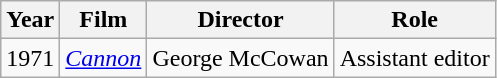<table class="wikitable">
<tr>
<th>Year</th>
<th>Film</th>
<th>Director</th>
<th>Role</th>
</tr>
<tr>
<td>1971</td>
<td><em><a href='#'>Cannon</a></em></td>
<td>George McCowan</td>
<td>Assistant editor</td>
</tr>
</table>
